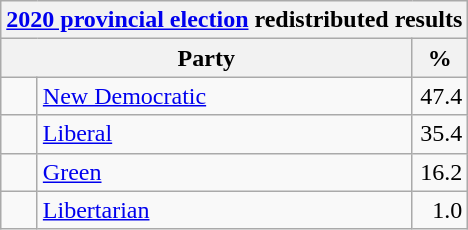<table class="wikitable">
<tr>
<th colspan="4"><a href='#'>2020 provincial election</a> redistributed results</th>
</tr>
<tr>
<th bgcolor="#DDDDFF" width="130px" colspan="2">Party</th>
<th bgcolor="#DDDDFF" width="30px">%</th>
</tr>
<tr>
<td> </td>
<td><a href='#'>New Democratic</a></td>
<td align=right>47.4</td>
</tr>
<tr>
<td> </td>
<td><a href='#'>Liberal</a></td>
<td align=right>35.4</td>
</tr>
<tr>
<td> </td>
<td><a href='#'>Green</a></td>
<td align=right>16.2</td>
</tr>
<tr>
<td> </td>
<td><a href='#'>Libertarian</a></td>
<td align=right>1.0</td>
</tr>
</table>
